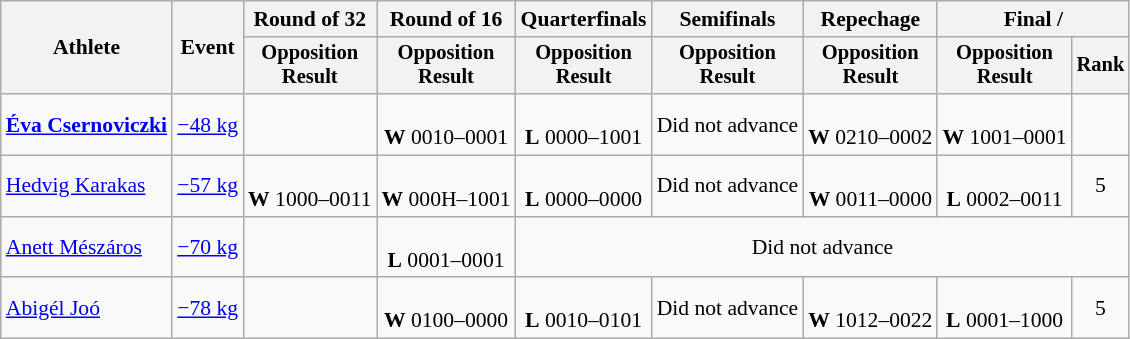<table class=wikitable style="font-size:90%;">
<tr>
<th rowspan=2>Athlete</th>
<th rowspan=2>Event</th>
<th>Round of 32</th>
<th>Round of 16</th>
<th>Quarterfinals</th>
<th>Semifinals</th>
<th>Repechage</th>
<th colspan=2>Final / </th>
</tr>
<tr style="font-size:95%">
<th>Opposition<br>Result</th>
<th>Opposition<br>Result</th>
<th>Opposition<br>Result</th>
<th>Opposition<br>Result</th>
<th>Opposition<br>Result</th>
<th>Opposition<br>Result</th>
<th>Rank</th>
</tr>
<tr align=center>
<td align=left><strong><a href='#'>Éva Csernoviczki</a></strong></td>
<td align=left><a href='#'>−48 kg</a></td>
<td></td>
<td><br><strong>W</strong> 0010–0001</td>
<td><br><strong>L</strong> 0000–1001</td>
<td>Did not advance</td>
<td><br><strong>W</strong> 0210–0002</td>
<td><br><strong>W</strong> 1001–0001</td>
<td></td>
</tr>
<tr align=center>
<td align=left><a href='#'>Hedvig Karakas</a></td>
<td align=left><a href='#'>−57 kg</a></td>
<td><br><strong>W</strong> 1000–0011</td>
<td><br><strong>W</strong> 000H–1001</td>
<td><br><strong>L</strong> 0000–0000 </td>
<td>Did not advance</td>
<td><br><strong>W</strong> 0011–0000</td>
<td><br><strong>L</strong> 0002–0011</td>
<td>5</td>
</tr>
<tr align=center>
<td align=left><a href='#'>Anett Mészáros</a></td>
<td align=left><a href='#'>−70 kg</a></td>
<td></td>
<td><br><strong>L</strong> 0001–0001 </td>
<td colspan=6>Did not advance</td>
</tr>
<tr align=center>
<td align=left><a href='#'>Abigél Joó</a></td>
<td align=left><a href='#'>−78 kg</a></td>
<td></td>
<td><br><strong>W</strong> 0100–0000</td>
<td><br><strong>L</strong> 0010–0101</td>
<td>Did not advance</td>
<td><br><strong>W</strong> 1012–0022</td>
<td><br><strong>L</strong> 0001–1000</td>
<td>5</td>
</tr>
</table>
